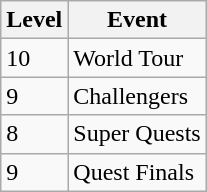<table class=wikitable>
<tr>
<th>Level</th>
<th>Event</th>
</tr>
<tr>
<td>10</td>
<td>World Tour </td>
</tr>
<tr>
<td>9</td>
<td>Challengers</td>
</tr>
<tr>
<td>8</td>
<td>Super Quests</td>
</tr>
<tr>
<td>9</td>
<td>Quest Finals</td>
</tr>
</table>
